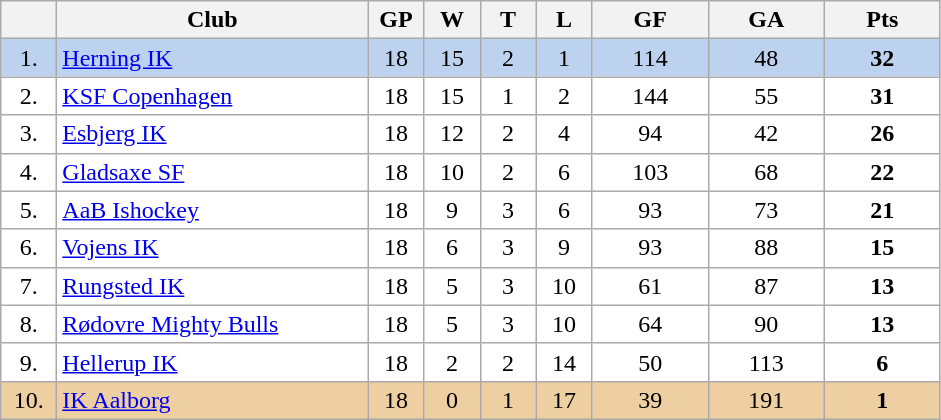<table class="wikitable">
<tr>
<th width="30"></th>
<th width="200">Club</th>
<th width="30">GP</th>
<th width="30">W</th>
<th width="30">T</th>
<th width="30">L</th>
<th width="70">GF</th>
<th width="70">GA</th>
<th width="70">Pts</th>
</tr>
<tr bgcolor="#BCD2EE" align="center">
<td>1.</td>
<td align="left"><a href='#'>Herning IK</a></td>
<td>18</td>
<td>15</td>
<td>2</td>
<td>1</td>
<td>114</td>
<td>48</td>
<td><strong>32</strong></td>
</tr>
<tr bgcolor="#FFFFFF" align="center">
<td>2.</td>
<td align="left"><a href='#'>KSF Copenhagen</a></td>
<td>18</td>
<td>15</td>
<td>1</td>
<td>2</td>
<td>144</td>
<td>55</td>
<td><strong>31</strong></td>
</tr>
<tr bgcolor="#FFFFFF" align="center">
<td>3.</td>
<td align="left"><a href='#'>Esbjerg IK</a></td>
<td>18</td>
<td>12</td>
<td>2</td>
<td>4</td>
<td>94</td>
<td>42</td>
<td><strong>26</strong></td>
</tr>
<tr bgcolor="#FFFFFF" align="center">
<td>4.</td>
<td align="left"><a href='#'>Gladsaxe SF</a></td>
<td>18</td>
<td>10</td>
<td>2</td>
<td>6</td>
<td>103</td>
<td>68</td>
<td><strong>22</strong></td>
</tr>
<tr bgcolor="#FFFFFF" align="center">
<td>5.</td>
<td align="left"><a href='#'>AaB Ishockey</a></td>
<td>18</td>
<td>9</td>
<td>3</td>
<td>6</td>
<td>93</td>
<td>73</td>
<td><strong>21</strong></td>
</tr>
<tr bgcolor="#FFFFFF" align="center">
<td>6.</td>
<td align="left"><a href='#'>Vojens IK</a></td>
<td>18</td>
<td>6</td>
<td>3</td>
<td>9</td>
<td>93</td>
<td>88</td>
<td><strong>15</strong></td>
</tr>
<tr bgcolor="#FFFFFF" align="center">
<td>7.</td>
<td align="left"><a href='#'>Rungsted IK</a></td>
<td>18</td>
<td>5</td>
<td>3</td>
<td>10</td>
<td>61</td>
<td>87</td>
<td><strong>13</strong></td>
</tr>
<tr bgcolor="#FFFFFF" align="center">
<td>8.</td>
<td align="left"><a href='#'>Rødovre Mighty Bulls</a></td>
<td>18</td>
<td>5</td>
<td>3</td>
<td>10</td>
<td>64</td>
<td>90</td>
<td><strong>13</strong></td>
</tr>
<tr bgcolor="#FFFFFF" align="center">
<td>9.</td>
<td align="left"><a href='#'>Hellerup IK</a></td>
<td>18</td>
<td>2</td>
<td>2</td>
<td>14</td>
<td>50</td>
<td>113</td>
<td><strong>6</strong></td>
</tr>
<tr bgcolor="#EECFA1" align="center">
<td>10.</td>
<td align="left"><a href='#'>IK Aalborg</a></td>
<td>18</td>
<td>0</td>
<td>1</td>
<td>17</td>
<td>39</td>
<td>191</td>
<td><strong>1</strong></td>
</tr>
</table>
